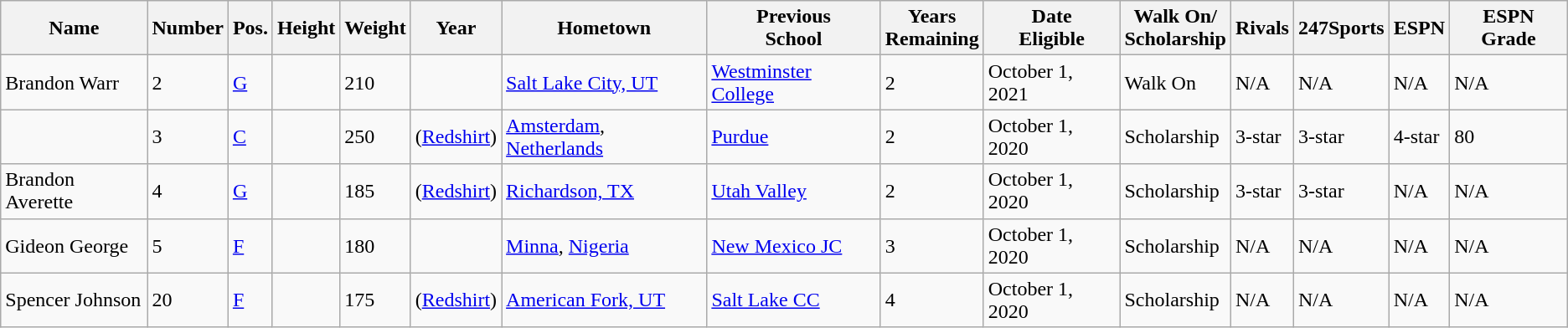<table class="wikitable sortable">
<tr>
<th>Name</th>
<th>Number</th>
<th>Pos.</th>
<th>Height</th>
<th>Weight</th>
<th>Year</th>
<th>Hometown</th>
<th ! class="unsortable">Previous<br>School</th>
<th ! class="unsortable">Years<br>Remaining</th>
<th ! class="unsortable">Date<br>Eligible</th>
<th>Walk On/<br>Scholarship</th>
<th>Rivals</th>
<th>247Sports</th>
<th>ESPN</th>
<th>ESPN Grade</th>
</tr>
<tr>
<td>Brandon Warr</td>
<td>2</td>
<td><a href='#'>G</a></td>
<td></td>
<td>210</td>
<td></td>
<td><a href='#'>Salt Lake City, UT</a></td>
<td><a href='#'>Westminster College</a></td>
<td>2</td>
<td>October 1, 2021</td>
<td>Walk On</td>
<td>N/A</td>
<td>N/A</td>
<td>N/A</td>
<td>N/A</td>
</tr>
<tr>
<td></td>
<td>3</td>
<td><a href='#'>C</a></td>
<td></td>
<td>250</td>
<td> (<a href='#'>Redshirt</a>)</td>
<td><a href='#'>Amsterdam</a>, <a href='#'>Netherlands</a></td>
<td><a href='#'>Purdue</a></td>
<td>2</td>
<td>October 1, 2020</td>
<td>Scholarship</td>
<td>3-star</td>
<td>3-star</td>
<td>4-star</td>
<td>80</td>
</tr>
<tr>
<td>Brandon Averette</td>
<td>4</td>
<td><a href='#'>G</a></td>
<td></td>
<td>185</td>
<td> (<a href='#'>Redshirt</a>)</td>
<td><a href='#'>Richardson, TX</a></td>
<td><a href='#'>Utah Valley</a></td>
<td>2</td>
<td>October 1, 2020</td>
<td>Scholarship</td>
<td>3-star</td>
<td>3-star</td>
<td>N/A</td>
<td>N/A</td>
</tr>
<tr>
<td>Gideon George</td>
<td>5</td>
<td><a href='#'>F</a></td>
<td></td>
<td>180</td>
<td></td>
<td><a href='#'>Minna</a>, <a href='#'>Nigeria</a></td>
<td><a href='#'>New Mexico JC</a></td>
<td>3</td>
<td>October 1, 2020</td>
<td>Scholarship</td>
<td>N/A</td>
<td>N/A</td>
<td>N/A</td>
<td>N/A</td>
</tr>
<tr>
<td>Spencer Johnson</td>
<td>20</td>
<td><a href='#'>F</a></td>
<td></td>
<td>175</td>
<td> (<a href='#'>Redshirt</a>)</td>
<td><a href='#'>American Fork, UT</a></td>
<td><a href='#'>Salt Lake CC</a></td>
<td>4</td>
<td>October 1, 2020</td>
<td>Scholarship</td>
<td>N/A</td>
<td>N/A</td>
<td>N/A</td>
<td>N/A</td>
</tr>
</table>
